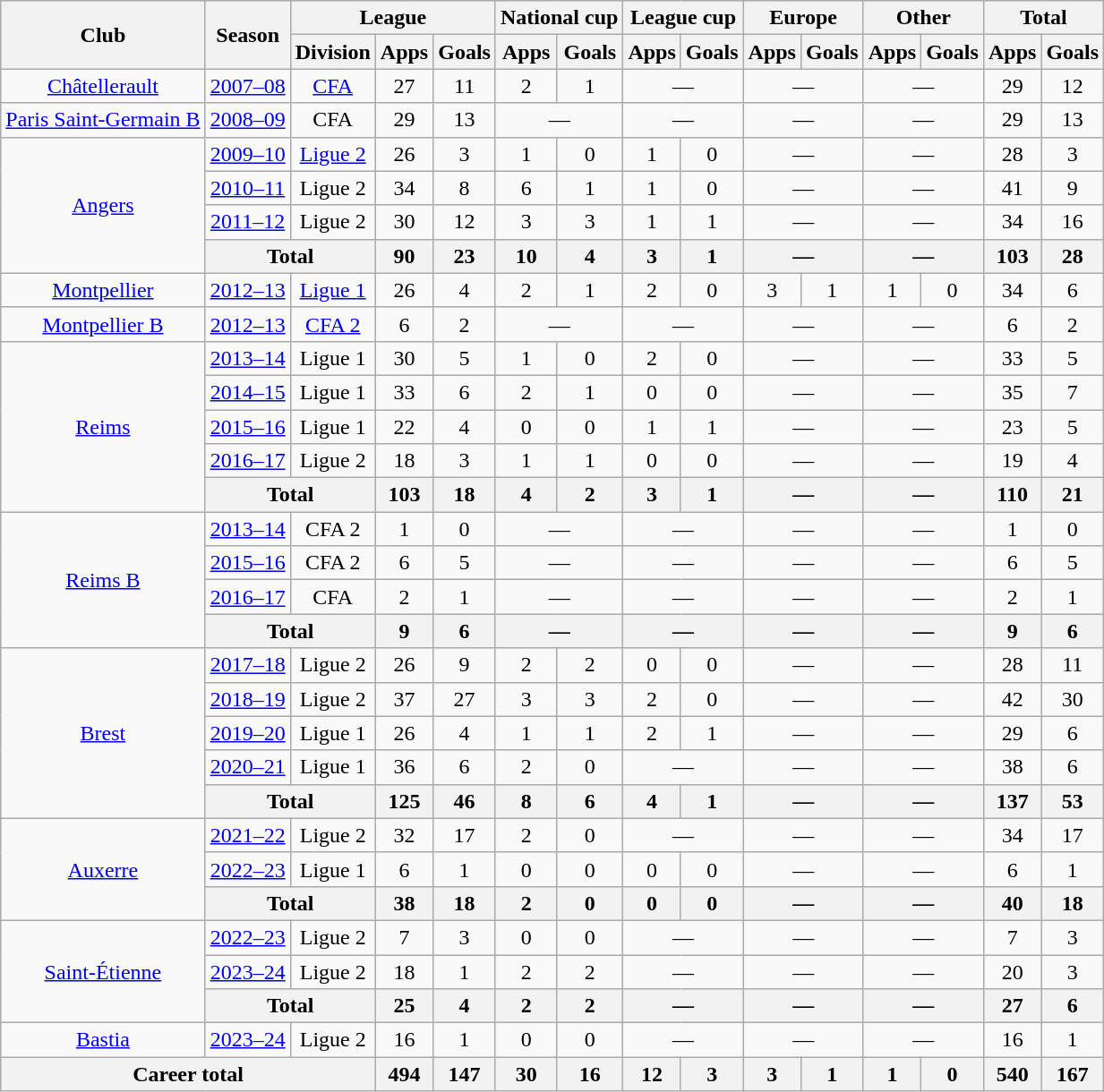<table class="wikitable" style="text-align: center">
<tr>
<th rowspan="2">Club</th>
<th rowspan="2">Season</th>
<th colspan="3">League</th>
<th colspan="2">National cup</th>
<th colspan="2">League cup</th>
<th colspan="2">Europe</th>
<th colspan="2">Other</th>
<th colspan="2">Total</th>
</tr>
<tr>
<th>Division</th>
<th>Apps</th>
<th>Goals</th>
<th>Apps</th>
<th>Goals</th>
<th>Apps</th>
<th>Goals</th>
<th>Apps</th>
<th>Goals</th>
<th>Apps</th>
<th>Goals</th>
<th>Apps</th>
<th>Goals</th>
</tr>
<tr>
<td><a href='#'>Châtellerault</a></td>
<td><a href='#'>2007–08</a></td>
<td><a href='#'>CFA</a></td>
<td>27</td>
<td>11</td>
<td>2</td>
<td>1</td>
<td colspan="2">—</td>
<td colspan="2">—</td>
<td colspan="2">—</td>
<td>29</td>
<td>12</td>
</tr>
<tr>
<td><a href='#'>Paris Saint-Germain B</a></td>
<td><a href='#'>2008–09</a></td>
<td>CFA</td>
<td>29</td>
<td>13</td>
<td colspan="2">—</td>
<td colspan="2">—</td>
<td colspan="2">—</td>
<td colspan="2">—</td>
<td>29</td>
<td>13</td>
</tr>
<tr>
<td rowspan="4"><a href='#'>Angers</a></td>
<td><a href='#'>2009–10</a></td>
<td><a href='#'>Ligue 2</a></td>
<td>26</td>
<td>3</td>
<td>1</td>
<td>0</td>
<td>1</td>
<td>0</td>
<td colspan="2">—</td>
<td colspan="2">—</td>
<td>28</td>
<td>3</td>
</tr>
<tr>
<td><a href='#'>2010–11</a></td>
<td>Ligue 2</td>
<td>34</td>
<td>8</td>
<td>6</td>
<td>1</td>
<td>1</td>
<td>0</td>
<td colspan="2">—</td>
<td colspan="2">—</td>
<td>41</td>
<td>9</td>
</tr>
<tr>
<td><a href='#'>2011–12</a></td>
<td>Ligue 2</td>
<td>30</td>
<td>12</td>
<td>3</td>
<td>3</td>
<td>1</td>
<td>1</td>
<td colspan="2">—</td>
<td colspan="2">—</td>
<td>34</td>
<td>16</td>
</tr>
<tr>
<th colspan="2">Total</th>
<th>90</th>
<th>23</th>
<th>10</th>
<th>4</th>
<th>3</th>
<th>1</th>
<th colspan="2">—</th>
<th colspan="2">—</th>
<th>103</th>
<th>28</th>
</tr>
<tr>
<td><a href='#'>Montpellier</a></td>
<td><a href='#'>2012–13</a></td>
<td><a href='#'>Ligue 1</a></td>
<td>26</td>
<td>4</td>
<td>2</td>
<td>1</td>
<td>2</td>
<td>0</td>
<td>3</td>
<td>1</td>
<td>1</td>
<td>0</td>
<td>34</td>
<td>6</td>
</tr>
<tr>
<td><a href='#'>Montpellier B</a></td>
<td><a href='#'>2012–13</a></td>
<td><a href='#'>CFA 2</a></td>
<td>6</td>
<td>2</td>
<td colspan="2">—</td>
<td colspan="2">—</td>
<td colspan="2">—</td>
<td colspan="2">—</td>
<td>6</td>
<td>2</td>
</tr>
<tr>
<td rowspan="5"><a href='#'>Reims</a></td>
<td><a href='#'>2013–14</a></td>
<td>Ligue 1</td>
<td>30</td>
<td>5</td>
<td>1</td>
<td>0</td>
<td>2</td>
<td>0</td>
<td colspan="2">—</td>
<td colspan="2">—</td>
<td>33</td>
<td>5</td>
</tr>
<tr>
<td><a href='#'>2014–15</a></td>
<td>Ligue 1</td>
<td>33</td>
<td>6</td>
<td>2</td>
<td>1</td>
<td>0</td>
<td>0</td>
<td colspan="2">—</td>
<td colspan="2">—</td>
<td>35</td>
<td>7</td>
</tr>
<tr>
<td><a href='#'>2015–16</a></td>
<td>Ligue 1</td>
<td>22</td>
<td>4</td>
<td>0</td>
<td>0</td>
<td>1</td>
<td>1</td>
<td colspan="2">—</td>
<td colspan="2">—</td>
<td>23</td>
<td>5</td>
</tr>
<tr>
<td><a href='#'>2016–17</a></td>
<td>Ligue 2</td>
<td>18</td>
<td>3</td>
<td>1</td>
<td>1</td>
<td>0</td>
<td>0</td>
<td colspan="2">—</td>
<td colspan="2">—</td>
<td>19</td>
<td>4</td>
</tr>
<tr>
<th colspan="2">Total</th>
<th>103</th>
<th>18</th>
<th>4</th>
<th>2</th>
<th>3</th>
<th>1</th>
<th colspan="2">—</th>
<th colspan="2">—</th>
<th>110</th>
<th>21</th>
</tr>
<tr>
<td rowspan="4"><a href='#'>Reims B</a></td>
<td><a href='#'>2013–14</a></td>
<td>CFA 2</td>
<td>1</td>
<td>0</td>
<td colspan="2">—</td>
<td colspan="2">—</td>
<td colspan="2">—</td>
<td colspan="2">—</td>
<td>1</td>
<td>0</td>
</tr>
<tr>
<td><a href='#'>2015–16</a></td>
<td>CFA 2</td>
<td>6</td>
<td>5</td>
<td colspan="2">—</td>
<td colspan="2">—</td>
<td colspan="2">—</td>
<td colspan="2">—</td>
<td>6</td>
<td>5</td>
</tr>
<tr>
<td><a href='#'>2016–17</a></td>
<td>CFA</td>
<td>2</td>
<td>1</td>
<td colspan="2">—</td>
<td colspan="2">—</td>
<td colspan="2">—</td>
<td colspan="2">—</td>
<td>2</td>
<td>1</td>
</tr>
<tr>
<th colspan="2">Total</th>
<th>9</th>
<th>6</th>
<th colspan="2">—</th>
<th colspan="2">—</th>
<th colspan="2">—</th>
<th colspan="2">—</th>
<th>9</th>
<th>6</th>
</tr>
<tr>
<td rowspan="5"><a href='#'>Brest</a></td>
<td><a href='#'>2017–18</a></td>
<td>Ligue 2</td>
<td>26</td>
<td>9</td>
<td>2</td>
<td>2</td>
<td>0</td>
<td>0</td>
<td colspan="2">—</td>
<td colspan="2">—</td>
<td>28</td>
<td>11</td>
</tr>
<tr>
<td><a href='#'>2018–19</a></td>
<td>Ligue 2</td>
<td>37</td>
<td>27</td>
<td>3</td>
<td>3</td>
<td>2</td>
<td>0</td>
<td colspan="2">—</td>
<td colspan="2">—</td>
<td>42</td>
<td>30</td>
</tr>
<tr>
<td><a href='#'>2019–20</a></td>
<td>Ligue 1</td>
<td>26</td>
<td>4</td>
<td>1</td>
<td>1</td>
<td>2</td>
<td>1</td>
<td colspan="2">—</td>
<td colspan="2">—</td>
<td>29</td>
<td>6</td>
</tr>
<tr>
<td><a href='#'>2020–21</a></td>
<td>Ligue 1</td>
<td>36</td>
<td>6</td>
<td>2</td>
<td>0</td>
<td colspan="2">—</td>
<td colspan="2">—</td>
<td colspan="2">—</td>
<td>38</td>
<td>6</td>
</tr>
<tr>
<th colspan="2">Total</th>
<th>125</th>
<th>46</th>
<th>8</th>
<th>6</th>
<th>4</th>
<th>1</th>
<th colspan="2">—</th>
<th colspan="2">—</th>
<th>137</th>
<th>53</th>
</tr>
<tr>
<td rowspan="3"><a href='#'>Auxerre</a></td>
<td><a href='#'>2021–22</a></td>
<td>Ligue 2</td>
<td>32</td>
<td>17</td>
<td>2</td>
<td>0</td>
<td colspan="2">—</td>
<td colspan="2">—</td>
<td colspan="2">—</td>
<td>34</td>
<td>17</td>
</tr>
<tr>
<td><a href='#'>2022–23</a></td>
<td>Ligue 1</td>
<td>6</td>
<td>1</td>
<td>0</td>
<td>0</td>
<td>0</td>
<td>0</td>
<td colspan="2">—</td>
<td colspan="2">—</td>
<td>6</td>
<td>1</td>
</tr>
<tr>
<th colspan="2">Total</th>
<th>38</th>
<th>18</th>
<th>2</th>
<th>0</th>
<th>0</th>
<th>0</th>
<th colspan="2">—</th>
<th colspan="2">—</th>
<th>40</th>
<th>18</th>
</tr>
<tr>
<td rowspan="3"><a href='#'>Saint-Étienne</a></td>
<td><a href='#'>2022–23</a></td>
<td>Ligue 2</td>
<td>7</td>
<td>3</td>
<td>0</td>
<td>0</td>
<td colspan="2">—</td>
<td colspan="2">—</td>
<td colspan="2">—</td>
<td>7</td>
<td>3</td>
</tr>
<tr>
<td><a href='#'>2023–24</a></td>
<td>Ligue 2</td>
<td>18</td>
<td>1</td>
<td>2</td>
<td>2</td>
<td colspan="2">—</td>
<td colspan="2">—</td>
<td colspan="2">—</td>
<td>20</td>
<td>3</td>
</tr>
<tr>
<th colspan="2">Total</th>
<th>25</th>
<th>4</th>
<th>2</th>
<th>2</th>
<th colspan="2">—</th>
<th colspan="2">—</th>
<th colspan="2">—</th>
<th>27</th>
<th>6</th>
</tr>
<tr>
<td><a href='#'>Bastia</a></td>
<td><a href='#'>2023–24</a></td>
<td>Ligue 2</td>
<td>16</td>
<td>1</td>
<td>0</td>
<td>0</td>
<td colspan="2">—</td>
<td colspan="2">—</td>
<td colspan="2">—</td>
<td>16</td>
<td>1</td>
</tr>
<tr>
<th colspan="3">Career total</th>
<th>494</th>
<th>147</th>
<th>30</th>
<th>16</th>
<th>12</th>
<th>3</th>
<th>3</th>
<th>1</th>
<th>1</th>
<th>0</th>
<th>540</th>
<th>167</th>
</tr>
</table>
